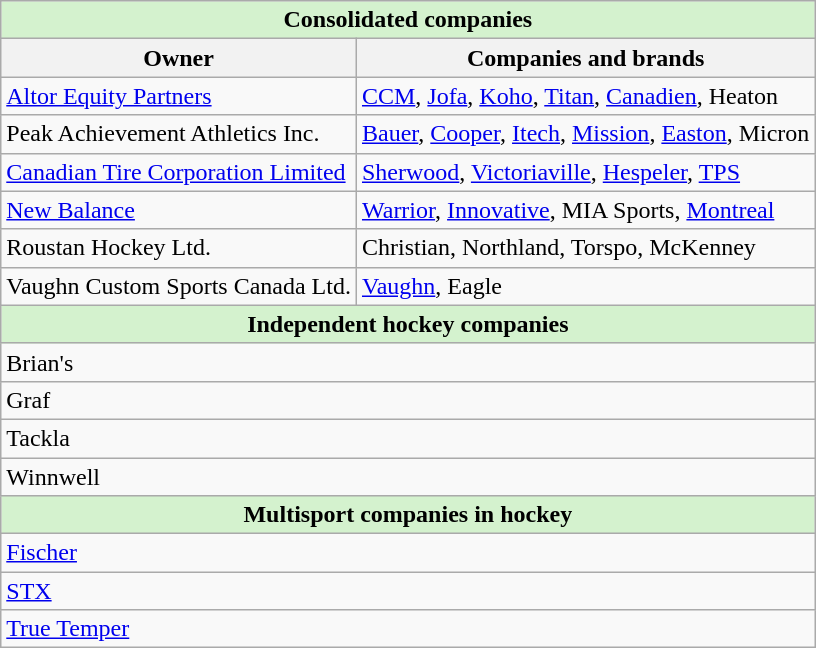<table class="wikitable">
<tr>
<th colspan="2" style="background-color: #D4F2CE;">Consolidated companies</th>
</tr>
<tr>
<th>Owner</th>
<th>Companies and brands</th>
</tr>
<tr>
<td><a href='#'>Altor Equity Partners</a></td>
<td><a href='#'>CCM</a>, <a href='#'>Jofa</a>, <a href='#'>Koho</a>, <a href='#'>Titan</a>, <a href='#'>Canadien</a>, Heaton</td>
</tr>
<tr>
<td>Peak Achievement Athletics Inc.</td>
<td><a href='#'>Bauer</a>, <a href='#'>Cooper</a>, <a href='#'>Itech</a>, <a href='#'>Mission</a>, <a href='#'>Easton</a>, Micron</td>
</tr>
<tr>
<td><a href='#'>Canadian Tire Corporation Limited</a></td>
<td><a href='#'>Sherwood</a>, <a href='#'>Victoriaville</a>, <a href='#'>Hespeler</a>, <a href='#'>TPS</a></td>
</tr>
<tr>
<td><a href='#'>New Balance</a></td>
<td><a href='#'>Warrior</a>, <a href='#'>Innovative</a>, MIA Sports, <a href='#'>Montreal</a></td>
</tr>
<tr>
<td>Roustan Hockey Ltd.</td>
<td>Christian, Northland, Torspo, McKenney</td>
</tr>
<tr>
<td>Vaughn Custom Sports Canada Ltd.</td>
<td><a href='#'>Vaughn</a>, Eagle</td>
</tr>
<tr>
<th colspan="2" style="background-color: #D4F2CE;"><strong>Independent hockey companies</strong></th>
</tr>
<tr>
<td colspan="2">Brian's</td>
</tr>
<tr>
<td colspan="2">Graf</td>
</tr>
<tr>
<td colspan="2">Tackla</td>
</tr>
<tr>
<td colspan="2">Winnwell</td>
</tr>
<tr>
<th colspan="2" style="background-color: #D4F2CE;">Multisport companies in hockey</th>
</tr>
<tr>
<td colspan="2"><a href='#'>Fischer</a></td>
</tr>
<tr>
<td colspan="2"><a href='#'>STX</a></td>
</tr>
<tr>
<td colspan="2"><a href='#'>True Temper</a></td>
</tr>
</table>
